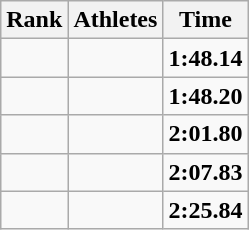<table class=wikitable style="text-align:center;">
<tr>
<th>Rank</th>
<th>Athletes</th>
<th>Time</th>
</tr>
<tr>
<td></td>
<td align=left></td>
<td><strong>1:48.14</strong></td>
</tr>
<tr>
<td></td>
<td align=left></td>
<td><strong>1:48.20</strong></td>
</tr>
<tr>
<td></td>
<td align=left></td>
<td><strong>2:01.80</strong></td>
</tr>
<tr>
<td></td>
<td align=left></td>
<td><strong>2:07.83</strong></td>
</tr>
<tr>
<td></td>
<td align=left></td>
<td><strong>2:25.84</strong></td>
</tr>
</table>
